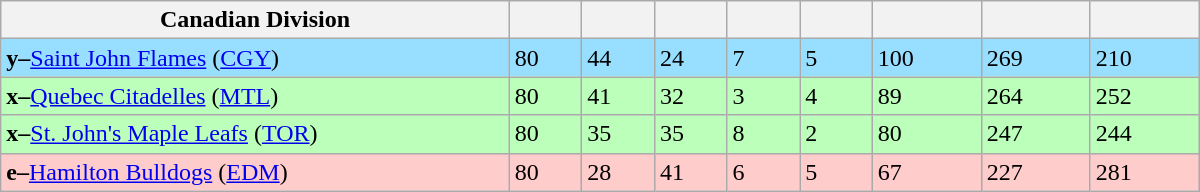<table class="wikitable" style="width:50em">
<tr>
<th width="35%">Canadian Division</th>
<th width="5%"></th>
<th width="5%"></th>
<th width="5%"></th>
<th width="5%"></th>
<th width="5%"></th>
<th width="7.5%"></th>
<th width="7.5%"></th>
<th width="7.5%"></th>
</tr>
<tr bgcolor="#97DEFF">
<td><strong>y–</strong><a href='#'>Saint John Flames</a> (<a href='#'>CGY</a>)</td>
<td>80</td>
<td>44</td>
<td>24</td>
<td>7</td>
<td>5</td>
<td>100</td>
<td>269</td>
<td>210</td>
</tr>
<tr bgcolor="#bbffbb">
<td><strong>x–</strong><a href='#'>Quebec Citadelles</a> (<a href='#'>MTL</a>)</td>
<td>80</td>
<td>41</td>
<td>32</td>
<td>3</td>
<td>4</td>
<td>89</td>
<td>264</td>
<td>252</td>
</tr>
<tr bgcolor="#bbffbb">
<td><strong>x–</strong><a href='#'>St. John's Maple Leafs</a> (<a href='#'>TOR</a>)</td>
<td>80</td>
<td>35</td>
<td>35</td>
<td>8</td>
<td>2</td>
<td>80</td>
<td>247</td>
<td>244</td>
</tr>
<tr bgcolor="#ffcccc">
<td><strong>e–</strong><a href='#'>Hamilton Bulldogs</a> (<a href='#'>EDM</a>)</td>
<td>80</td>
<td>28</td>
<td>41</td>
<td>6</td>
<td>5</td>
<td>67</td>
<td>227</td>
<td>281</td>
</tr>
</table>
